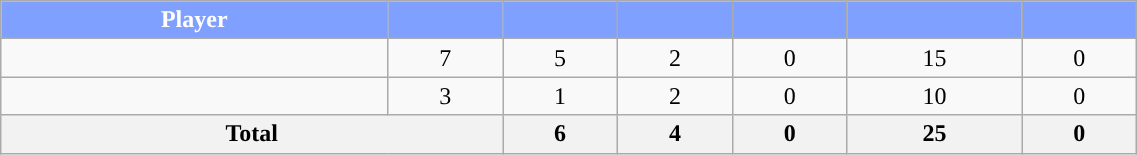<table class="wikitable sortable" style="width:60%; text-align:center;">
<tr>
<th style="color:white; background:#80A0FF; ">Player</th>
<th style="color:white; background:#80A0FF; "></th>
<th style="color:white; background:#80A0FF; "></th>
<th style="color:white; background:#80A0FF; "></th>
<th style="color:white; background:#80A0FF; "></th>
<th style="color:white; background:#80A0FF; "></th>
<th style="color:white; background:#80A0FF; "></th>
</tr>
<tr>
<td></td>
<td>7</td>
<td>5</td>
<td>2</td>
<td>0</td>
<td>15</td>
<td>0</td>
</tr>
<tr>
<td></td>
<td>3</td>
<td>1</td>
<td>2</td>
<td>0</td>
<td>10</td>
<td>0</td>
</tr>
<tr class="sortbottom">
<th colspan=2>Total</th>
<th>6</th>
<th>4</th>
<th>0</th>
<th>25</th>
<th>0</th>
</tr>
</table>
